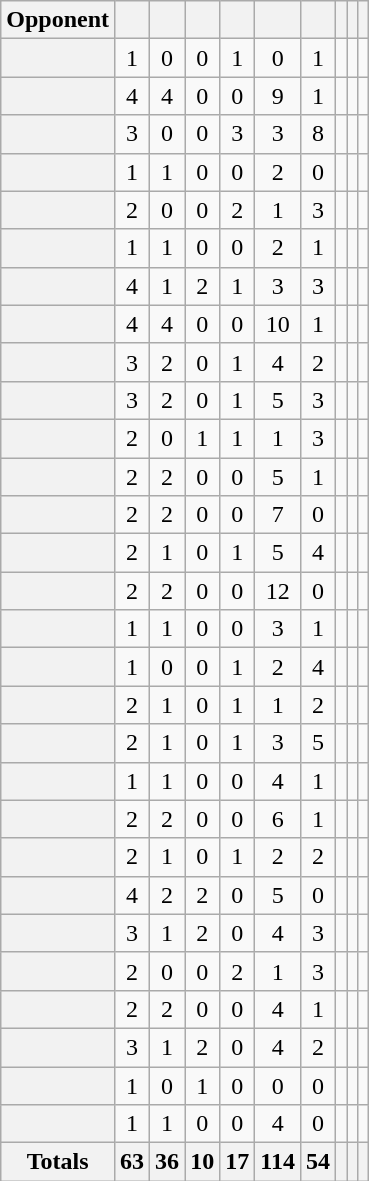<table class="wikitable plainrowheaders sortable" style="text-align:center">
<tr>
<th scope=col>Opponent</th>
<th scope=col></th>
<th scope=col></th>
<th scope=col></th>
<th scope=col></th>
<th scope=col></th>
<th scope=col></th>
<th scope=col></th>
<th scope=col></th>
<th scope=col></th>
</tr>
<tr>
<th scope=row style="text-align:left;"></th>
<td>1</td>
<td>0</td>
<td>0</td>
<td>1</td>
<td>0</td>
<td>1</td>
<td></td>
<td></td>
<td></td>
</tr>
<tr>
<th scope=row style="text-align:left;"></th>
<td>4</td>
<td>4</td>
<td>0</td>
<td>0</td>
<td>9</td>
<td>1</td>
<td></td>
<td></td>
<td></td>
</tr>
<tr>
<th scope=row style="text-align:left;"></th>
<td>3</td>
<td>0</td>
<td>0</td>
<td>3</td>
<td>3</td>
<td>8</td>
<td></td>
<td></td>
<td></td>
</tr>
<tr>
<th scope=row style="text-align:left;"></th>
<td>1</td>
<td>1</td>
<td>0</td>
<td>0</td>
<td>2</td>
<td>0</td>
<td></td>
<td></td>
<td></td>
</tr>
<tr>
<th scope=row style="text-align:left;"></th>
<td>2</td>
<td>0</td>
<td>0</td>
<td>2</td>
<td>1</td>
<td>3</td>
<td></td>
<td></td>
<td></td>
</tr>
<tr>
<th scope=row style="text-align:left;"></th>
<td>1</td>
<td>1</td>
<td>0</td>
<td>0</td>
<td>2</td>
<td>1</td>
<td></td>
<td></td>
<td></td>
</tr>
<tr>
<th scope=row style="text-align:left;"></th>
<td>4</td>
<td>1</td>
<td>2</td>
<td>1</td>
<td>3</td>
<td>3</td>
<td></td>
<td></td>
<td></td>
</tr>
<tr>
<th scope=row style="text-align:left;"></th>
<td>4</td>
<td>4</td>
<td>0</td>
<td>0</td>
<td>10</td>
<td>1</td>
<td></td>
<td></td>
<td></td>
</tr>
<tr>
<th scope=row style="text-align:left;"></th>
<td>3</td>
<td>2</td>
<td>0</td>
<td>1</td>
<td>4</td>
<td>2</td>
<td></td>
<td></td>
<td></td>
</tr>
<tr>
<th scope=row style="text-align:left;"></th>
<td>3</td>
<td>2</td>
<td>0</td>
<td>1</td>
<td>5</td>
<td>3</td>
<td></td>
<td></td>
<td></td>
</tr>
<tr>
<th scope=row style="text-align:left;"></th>
<td>2</td>
<td>0</td>
<td>1</td>
<td>1</td>
<td>1</td>
<td>3</td>
<td></td>
<td></td>
<td></td>
</tr>
<tr>
<th scope=row style="text-align:left;"></th>
<td>2</td>
<td>2</td>
<td>0</td>
<td>0</td>
<td>5</td>
<td>1</td>
<td></td>
<td></td>
<td></td>
</tr>
<tr>
<th scope=row style="text-align:left;"></th>
<td>2</td>
<td>2</td>
<td>0</td>
<td>0</td>
<td>7</td>
<td>0</td>
<td></td>
<td></td>
<td></td>
</tr>
<tr>
<th scope=row style="text-align:left;"></th>
<td>2</td>
<td>1</td>
<td>0</td>
<td>1</td>
<td>5</td>
<td>4</td>
<td></td>
<td></td>
<td></td>
</tr>
<tr>
<th scope=row style="text-align:left;"></th>
<td>2</td>
<td>2</td>
<td>0</td>
<td>0</td>
<td>12</td>
<td>0</td>
<td></td>
<td></td>
<td></td>
</tr>
<tr>
<th scope=row style="text-align:left;"></th>
<td>1</td>
<td>1</td>
<td>0</td>
<td>0</td>
<td>3</td>
<td>1</td>
<td></td>
<td></td>
<td></td>
</tr>
<tr>
<th scope=row style="text-align:left;"></th>
<td>1</td>
<td>0</td>
<td>0</td>
<td>1</td>
<td>2</td>
<td>4</td>
<td></td>
<td></td>
<td></td>
</tr>
<tr>
<th scope=row style="text-align:left;"></th>
<td>2</td>
<td>1</td>
<td>0</td>
<td>1</td>
<td>1</td>
<td>2</td>
<td></td>
<td></td>
<td></td>
</tr>
<tr>
<th scope=row style="text-align:left;"></th>
<td>2</td>
<td>1</td>
<td>0</td>
<td>1</td>
<td>3</td>
<td>5</td>
<td></td>
<td></td>
<td></td>
</tr>
<tr>
<th scope=row style="text-align:left;"></th>
<td>1</td>
<td>1</td>
<td>0</td>
<td>0</td>
<td>4</td>
<td>1</td>
<td></td>
<td></td>
<td></td>
</tr>
<tr>
<th scope=row style="text-align:left;"></th>
<td>2</td>
<td>2</td>
<td>0</td>
<td>0</td>
<td>6</td>
<td>1</td>
<td></td>
<td></td>
<td></td>
</tr>
<tr>
<th scope=row style="text-align:left;"></th>
<td>2</td>
<td>1</td>
<td>0</td>
<td>1</td>
<td>2</td>
<td>2</td>
<td></td>
<td></td>
<td></td>
</tr>
<tr>
<th scope=row style="text-align:left;"></th>
<td>4</td>
<td>2</td>
<td>2</td>
<td>0</td>
<td>5</td>
<td>0</td>
<td></td>
<td></td>
<td></td>
</tr>
<tr>
<th scope=row style="text-align:left;"></th>
<td>3</td>
<td>1</td>
<td>2</td>
<td>0</td>
<td>4</td>
<td>3</td>
<td></td>
<td></td>
<td></td>
</tr>
<tr>
<th scope=row style="text-align:left;"></th>
<td>2</td>
<td>0</td>
<td>0</td>
<td>2</td>
<td>1</td>
<td>3</td>
<td></td>
<td></td>
<td></td>
</tr>
<tr>
<th scope=row style="text-align:left;"></th>
<td>2</td>
<td>2</td>
<td>0</td>
<td>0</td>
<td>4</td>
<td>1</td>
<td></td>
<td></td>
<td></td>
</tr>
<tr>
<th scope=row style="text-align:left;"></th>
<td>3</td>
<td>1</td>
<td>2</td>
<td>0</td>
<td>4</td>
<td>2</td>
<td></td>
<td></td>
<td></td>
</tr>
<tr>
<th scope=row style="text-align:left;"></th>
<td>1</td>
<td>0</td>
<td>1</td>
<td>0</td>
<td>0</td>
<td>0</td>
<td></td>
<td></td>
<td></td>
</tr>
<tr>
<th scope=row style="text-align:left;"></th>
<td>1</td>
<td>1</td>
<td>0</td>
<td>0</td>
<td>4</td>
<td>0</td>
<td></td>
<td></td>
<td></td>
</tr>
<tr class="sortbottom">
<th>Totals</th>
<th>63</th>
<th>36</th>
<th>10</th>
<th>17</th>
<th>114</th>
<th>54</th>
<th></th>
<th></th>
<th></th>
</tr>
</table>
